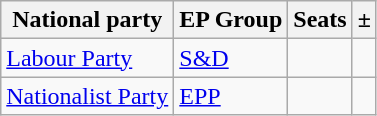<table class="wikitable">
<tr>
<th>National party</th>
<th>EP Group</th>
<th>Seats</th>
<th>±</th>
</tr>
<tr>
<td> <a href='#'>Labour Party</a></td>
<td> <a href='#'>S&D</a></td>
<td></td>
<td></td>
</tr>
<tr>
<td> <a href='#'>Nationalist Party</a></td>
<td> <a href='#'>EPP</a></td>
<td></td>
<td></td>
</tr>
</table>
